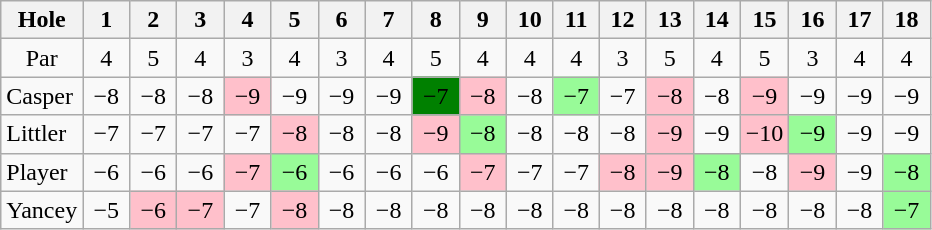<table class="wikitable" style="text-align:center">
<tr>
<th>Hole</th>
<th>  1  </th>
<th>  2  </th>
<th>  3  </th>
<th>  4  </th>
<th>  5  </th>
<th>  6  </th>
<th>  7  </th>
<th>  8  </th>
<th>  9  </th>
<th> 10 </th>
<th> 11 </th>
<th> 12 </th>
<th> 13 </th>
<th> 14 </th>
<th> 15 </th>
<th> 16 </th>
<th> 17 </th>
<th> 18 </th>
</tr>
<tr>
<td>Par</td>
<td>4</td>
<td>5</td>
<td>4</td>
<td>3</td>
<td>4</td>
<td>3</td>
<td>4</td>
<td>5</td>
<td>4</td>
<td>4</td>
<td>4</td>
<td>3</td>
<td>5</td>
<td>4</td>
<td>5</td>
<td>3</td>
<td>4</td>
<td>4</td>
</tr>
<tr>
<td align=left> Casper</td>
<td>−8</td>
<td>−8</td>
<td>−8</td>
<td style="background: Pink;">−9</td>
<td>−9</td>
<td>−9</td>
<td>−9</td>
<td style="background: Green;">−7</td>
<td style="background: Pink;">−8</td>
<td>−8</td>
<td style="background: PaleGreen;">−7</td>
<td>−7</td>
<td style="background: Pink;">−8</td>
<td>−8</td>
<td style="background: Pink;">−9</td>
<td>−9</td>
<td>−9</td>
<td>−9</td>
</tr>
<tr>
<td align=left> Littler</td>
<td>−7</td>
<td>−7</td>
<td>−7</td>
<td>−7</td>
<td style="background: Pink;">−8</td>
<td>−8</td>
<td>−8</td>
<td style="background: Pink;">−9</td>
<td style="background: PaleGreen;">−8</td>
<td>−8</td>
<td>−8</td>
<td>−8</td>
<td style="background: Pink;">−9</td>
<td>−9</td>
<td style="background: Pink;">−10</td>
<td style="background: PaleGreen;">−9</td>
<td>−9</td>
<td>−9</td>
</tr>
<tr>
<td align=left> Player</td>
<td>−6</td>
<td>−6</td>
<td>−6</td>
<td style="background: Pink;">−7</td>
<td style="background: PaleGreen;">−6</td>
<td>−6</td>
<td>−6</td>
<td>−6</td>
<td style="background: Pink;">−7</td>
<td>−7</td>
<td>−7</td>
<td style="background: Pink;">−8</td>
<td style="background: Pink;">−9</td>
<td style="background: PaleGreen;">−8</td>
<td>−8</td>
<td style="background: Pink;">−9</td>
<td>−9</td>
<td style="background: PaleGreen;">−8</td>
</tr>
<tr>
<td align=left> Yancey</td>
<td>−5</td>
<td style="background: Pink;">−6</td>
<td style="background: Pink;">−7</td>
<td>−7</td>
<td style="background: Pink;">−8</td>
<td>−8</td>
<td>−8</td>
<td>−8</td>
<td>−8</td>
<td>−8</td>
<td>−8</td>
<td>−8</td>
<td>−8</td>
<td>−8</td>
<td>−8</td>
<td>−8</td>
<td>−8</td>
<td style="background: PaleGreen;">−7</td>
</tr>
</table>
